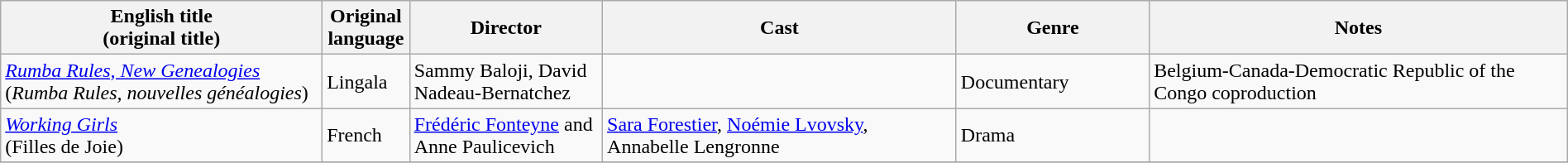<table class="wikitable" width= "100%">
<tr>
<th width=20%>English title <br> (original title)</th>
<th width=5%>Original language</th>
<th width=12%>Director</th>
<th width=22%>Cast</th>
<th width=12%>Genre</th>
<th width=26%>Notes</th>
</tr>
<tr>
<td><em><a href='#'>Rumba Rules, New Genealogies</a></em><br>(<em>Rumba Rules, nouvelles généalogies</em>)</td>
<td>Lingala</td>
<td>Sammy Baloji, David Nadeau-Bernatchez</td>
<td></td>
<td>Documentary</td>
<td>Belgium-Canada-Democratic Republic of the Congo coproduction</td>
</tr>
<tr>
<td><em><a href='#'>Working Girls</a></em><br> (Filles de Joie)</td>
<td>French</td>
<td><a href='#'>Frédéric Fonteyne</a> and Anne Paulicevich</td>
<td><a href='#'>Sara Forestier</a>, <a href='#'>Noémie Lvovsky</a>, Annabelle Lengronne</td>
<td>Drama</td>
<td></td>
</tr>
<tr>
</tr>
</table>
